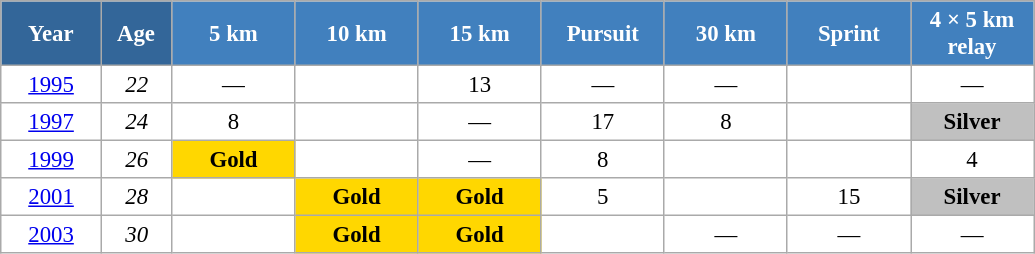<table class="wikitable" style="font-size:95%; text-align:center; border:grey solid 1px; border-collapse:collapse; background:#ffffff;">
<tr>
<th style="background-color:#369; color:white; width:60px;"> Year </th>
<th style="background-color:#369; color:white; width:40px;"> Age </th>
<th style="background-color:#4180be; color:white; width:75px;"> 5 km </th>
<th style="background-color:#4180be; color:white; width:75px;"> 10 km </th>
<th style="background-color:#4180be; color:white; width:75px;"> 15 km </th>
<th style="background-color:#4180be; color:white; width:75px;"> Pursuit </th>
<th style="background-color:#4180be; color:white; width:75px;"> 30 km </th>
<th style="background-color:#4180be; color:white; width:75px;"> Sprint </th>
<th style="background-color:#4180be; color:white; width:75px;"> 4 × 5 km <br> relay </th>
</tr>
<tr>
<td><a href='#'>1995</a></td>
<td><em>22</em></td>
<td>—</td>
<td></td>
<td>13</td>
<td>—</td>
<td>—</td>
<td></td>
<td>—</td>
</tr>
<tr>
<td><a href='#'>1997</a></td>
<td><em>24</em></td>
<td>8</td>
<td></td>
<td>—</td>
<td>17</td>
<td>8</td>
<td></td>
<td style="background:silver;"><strong>Silver</strong></td>
</tr>
<tr>
<td><a href='#'>1999</a></td>
<td><em>26</em></td>
<td style="background:gold;"><strong>Gold</strong></td>
<td></td>
<td>—</td>
<td>8</td>
<td></td>
<td></td>
<td>4</td>
</tr>
<tr>
<td><a href='#'>2001</a></td>
<td><em>28</em></td>
<td></td>
<td style="background:gold;"><strong>Gold</strong></td>
<td style="background:gold;"><strong>Gold</strong></td>
<td>5</td>
<td></td>
<td>15</td>
<td style="background:silver;"><strong>Silver</strong></td>
</tr>
<tr>
<td><a href='#'>2003</a></td>
<td><em>30</em></td>
<td></td>
<td style="background:gold;"><strong>Gold</strong></td>
<td style="background:gold;"><strong>Gold</strong></td>
<td></td>
<td>—</td>
<td>—</td>
<td>—</td>
</tr>
</table>
